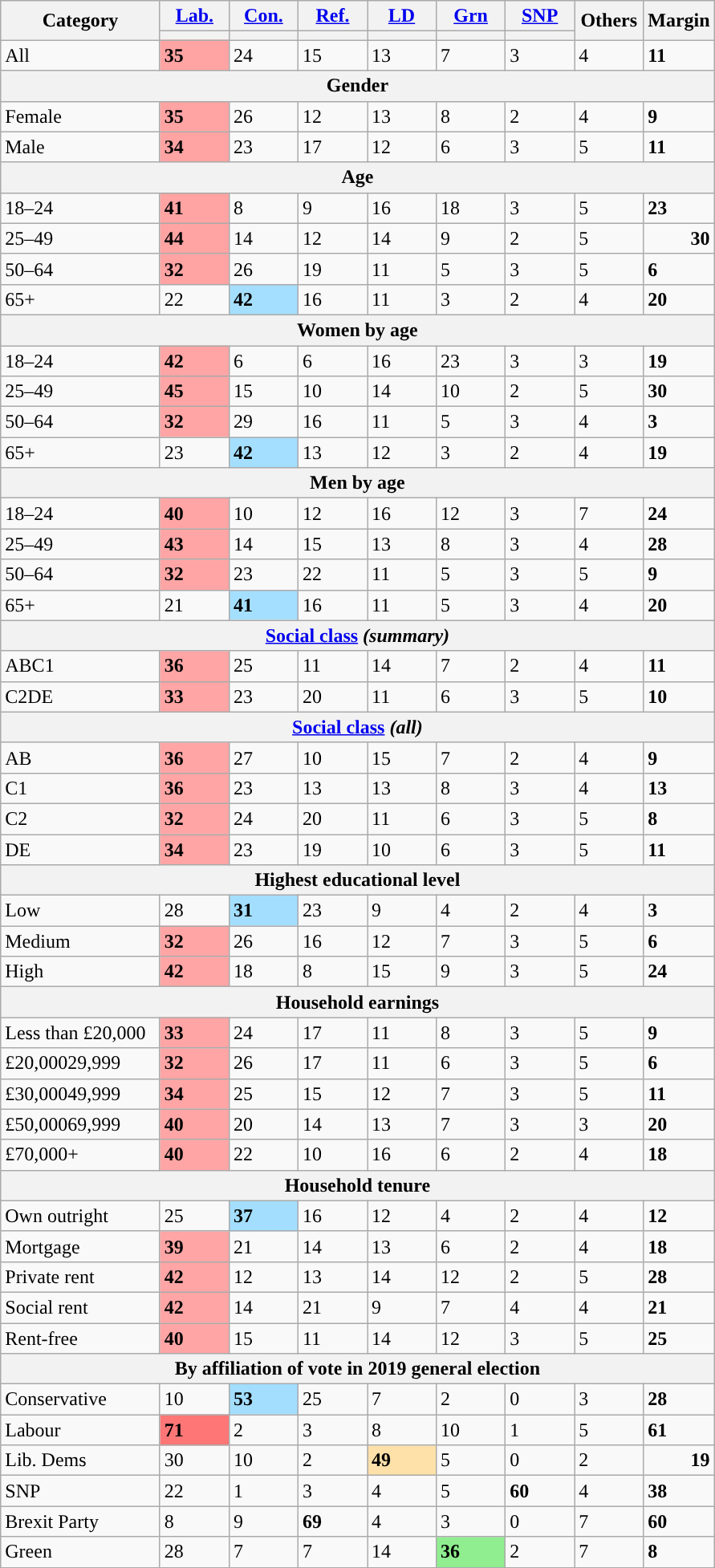<table class="wikitable defaultright col1left">
<tr>
<th scope="col" style="width:125px;" rowspan="2">Category</th>
<th scope="col" style="width:50px;"><a href='#'>Lab.</a></th>
<th scope="col" style="width:50px;"><a href='#'>Con.</a></th>
<th scope="col" style="width:50px;"><a href='#'>Ref.</a></th>
<th scope="col" style="width:50px;"><a href='#'>LD</a></th>
<th scope="col" style="width:50px;"><a href='#'>Grn</a></th>
<th scope="col" style="width:50px;"><a href='#'>SNP</a></th>
<th scope="col" style="width:50px;" rowspan="2">Others</th>
<th scope="col"                     rowspan="2">Margin</th>
</tr>
<tr>
<th style="color:inherit; background-color:"></th>
<th style="color:inherit; background-color:"></th>
<th style="color:inherit; background-color:"></th>
<th style="color:inherit; background-color:"></th>
<th style="color:inherit; background-color:"></th>
<th style="color:inherit; background-color:"></th>
</tr>
<tr>
<td>All</td>
<td style="background:#FFA3A3;"><strong>35</strong></td>
<td>24</td>
<td>15</td>
<td>13</td>
<td>7</td>
<td>3</td>
<td>4</td>
<td style="background:"><strong>11</strong></td>
</tr>
<tr>
<th colspan="9">Gender</th>
</tr>
<tr>
<td>Female</td>
<td style="background:#FFA3A3;"><strong>35</strong></td>
<td>26</td>
<td>12</td>
<td>13</td>
<td>8</td>
<td>2</td>
<td>4</td>
<td style="background:"><strong>9</strong></td>
</tr>
<tr>
<td>Male</td>
<td style="background:#FFA3A3;"><strong>34</strong></td>
<td>23</td>
<td>17</td>
<td>12</td>
<td>6</td>
<td>3</td>
<td>5</td>
<td style="background:"><strong>11</strong></td>
</tr>
<tr>
<th colspan="9">Age</th>
</tr>
<tr>
<td>18–24</td>
<td style="background:#FFA3A3;"><strong>41</strong></td>
<td>8</td>
<td>9</td>
<td>16</td>
<td>18</td>
<td>3</td>
<td>5</td>
<td style="background:"><strong>23</strong></td>
</tr>
<tr>
<td>25–49</td>
<td style="background:#FFA3A3;"><strong>44</strong></td>
<td>14</td>
<td>12</td>
<td>14</td>
<td>9</td>
<td>2</td>
<td>5</td>
<td style="text-align:right; background:"><strong>30</strong></td>
</tr>
<tr>
<td>50–64</td>
<td style="background:#FFA3A3;"><strong>32</strong></td>
<td>26</td>
<td>19</td>
<td>11</td>
<td>5</td>
<td>3</td>
<td>5</td>
<td style="background:"><strong>6</strong></td>
</tr>
<tr>
<td>65+</td>
<td>22</td>
<td style="background:#A5DFFF;"><strong>42</strong></td>
<td>16</td>
<td>11</td>
<td>3</td>
<td>2</td>
<td>4</td>
<td style="background:"><strong>20</strong></td>
</tr>
<tr>
<th colspan="9">Women by age</th>
</tr>
<tr>
<td>18–24</td>
<td style="background:#FFA5A5;"><strong>42</strong></td>
<td>6</td>
<td>6</td>
<td>16</td>
<td>23</td>
<td>3</td>
<td>3</td>
<td style="background:"><strong>19</strong></td>
</tr>
<tr>
<td>25–49</td>
<td style="background:#FFA5A5;"><strong>45</strong></td>
<td>15</td>
<td>10</td>
<td>14</td>
<td>10</td>
<td>2</td>
<td>5</td>
<td style="background:"><strong>30</strong></td>
</tr>
<tr>
<td>50–64</td>
<td style="background:#FFA5A5;"><strong>32</strong></td>
<td>29</td>
<td>16</td>
<td>11</td>
<td>5</td>
<td>3</td>
<td>4</td>
<td style="background:"><strong>3</strong></td>
</tr>
<tr>
<td>65+</td>
<td>23</td>
<td style="background:#A5DFFF;"><strong>42</strong></td>
<td>13</td>
<td>12</td>
<td>3</td>
<td>2</td>
<td>4</td>
<td style="background:"><strong>19</strong></td>
</tr>
<tr>
<th colspan="9">Men by age</th>
</tr>
<tr>
<td>18–24</td>
<td style="background:#FFA5A5;"><strong>40</strong></td>
<td>10</td>
<td>12</td>
<td>16</td>
<td>12</td>
<td>3</td>
<td>7</td>
<td style="background:"><strong>24</strong></td>
</tr>
<tr>
<td>25–49</td>
<td style="background:#FFA5A5;"><strong>43</strong></td>
<td>14</td>
<td>15</td>
<td>13</td>
<td>8</td>
<td>3</td>
<td>4</td>
<td style="background:"><strong>28</strong></td>
</tr>
<tr>
<td>50–64</td>
<td style="background:#FFA5A5;"><strong>32</strong></td>
<td>23</td>
<td>22</td>
<td>11</td>
<td>5</td>
<td>3</td>
<td>5</td>
<td style="background:"><strong>9</strong></td>
</tr>
<tr>
<td>65+</td>
<td>21</td>
<td style="background:#A5DFFF;"><strong>41</strong></td>
<td>16</td>
<td>11</td>
<td>5</td>
<td>3</td>
<td>4</td>
<td style="background:"><strong>20</strong></td>
</tr>
<tr>
<th colspan="9"><a href='#'>Social class</a> <em>(summary)</em></th>
</tr>
<tr>
<td>ABC1</td>
<td style="background:#FFA5A5;"><strong>36</strong></td>
<td>25</td>
<td>11</td>
<td>14</td>
<td>7</td>
<td>2</td>
<td>4</td>
<td style="background:"><strong>11</strong></td>
</tr>
<tr>
<td>C2DE</td>
<td style="background:#FFA5A5;"><strong>33</strong></td>
<td>23</td>
<td>20</td>
<td>11</td>
<td>6</td>
<td>3</td>
<td>5</td>
<td style="background:"><strong>10</strong></td>
</tr>
<tr>
<th colspan="9"><a href='#'>Social class</a> <em>(all)</em></th>
</tr>
<tr>
<td>AB</td>
<td style="background:#FFA5A5;"><strong>36</strong></td>
<td>27</td>
<td>10</td>
<td>15</td>
<td>7</td>
<td>2</td>
<td>4</td>
<td style="background:"><strong>9</strong></td>
</tr>
<tr>
<td>C1</td>
<td style="background:#FFA5A5;"><strong>36</strong></td>
<td>23</td>
<td>13</td>
<td>13</td>
<td>8</td>
<td>3</td>
<td>4</td>
<td style="background:"><strong>13</strong></td>
</tr>
<tr>
<td>C2</td>
<td style="background:#FFA5A5;"><strong>32</strong></td>
<td>24</td>
<td>20</td>
<td>11</td>
<td>6</td>
<td>3</td>
<td>5</td>
<td style="background:"><strong>8</strong></td>
</tr>
<tr>
<td>DE</td>
<td style="background:#FFA5A5;"><strong>34</strong></td>
<td>23</td>
<td>19</td>
<td>10</td>
<td>6</td>
<td>3</td>
<td>5</td>
<td style="background:"><strong>11</strong></td>
</tr>
<tr>
<th colspan="9">Highest educational level</th>
</tr>
<tr>
<td>Low</td>
<td>28</td>
<td style="background:#A3DEFF;"><strong>31</strong></td>
<td>23</td>
<td>9</td>
<td>4</td>
<td>2</td>
<td>4</td>
<td style="background:"><strong>3</strong></td>
</tr>
<tr>
<td>Medium</td>
<td style="background:#FFA5A5;"><strong>32</strong></td>
<td>26</td>
<td>16</td>
<td>12</td>
<td>7</td>
<td>3</td>
<td>5</td>
<td style="background:"><strong>6</strong></td>
</tr>
<tr>
<td>High</td>
<td style="background:#FFA5A5;"><strong>42</strong></td>
<td>18</td>
<td>8</td>
<td>15</td>
<td>9</td>
<td>3</td>
<td>5</td>
<td style="background:"><strong>24</strong></td>
</tr>
<tr>
<th colspan="9">Household earnings</th>
</tr>
<tr>
<td>Less than £20,000</td>
<td style="background:#FFA5A5;"><strong>33</strong></td>
<td>24</td>
<td>17</td>
<td>11</td>
<td>8</td>
<td>3</td>
<td>5</td>
<td style="background:"><strong>9</strong></td>
</tr>
<tr>
<td>£20,00029,999</td>
<td style="background:#FFA5A5;"><strong>32</strong></td>
<td>26</td>
<td>17</td>
<td>11</td>
<td>6</td>
<td>3</td>
<td>5</td>
<td style="background:"><strong>6</strong></td>
</tr>
<tr>
<td>£30,00049,999</td>
<td style="background:#FFA5A5;"><strong>34</strong></td>
<td>25</td>
<td>15</td>
<td>12</td>
<td>7</td>
<td>3</td>
<td>5</td>
<td style="background:"><strong>11</strong></td>
</tr>
<tr>
<td>£50,00069,999</td>
<td style="background:#FFA5A5;"><strong>40</strong></td>
<td>20</td>
<td>14</td>
<td>13</td>
<td>7</td>
<td>3</td>
<td>3</td>
<td style="background:"><strong>20</strong></td>
</tr>
<tr>
<td>£70,000+</td>
<td style="background:#FFA5A5;"><strong>40</strong></td>
<td>22</td>
<td>10</td>
<td>16</td>
<td>6</td>
<td>2</td>
<td>4</td>
<td style="background:"><strong>18</strong></td>
</tr>
<tr>
<th colspan="9">Household tenure</th>
</tr>
<tr>
<td>Own outright</td>
<td>25</td>
<td style="background:#A3DEFF;"><strong>37</strong></td>
<td>16</td>
<td>12</td>
<td>4</td>
<td>2</td>
<td>4</td>
<td style="background:"><strong>12</strong></td>
</tr>
<tr>
<td>Mortgage</td>
<td style="background:#FFA5A5;"><strong>39</strong></td>
<td>21</td>
<td>14</td>
<td>13</td>
<td>6</td>
<td>2</td>
<td>4</td>
<td style="background:"><strong>18</strong></td>
</tr>
<tr>
<td>Private rent</td>
<td style="background:#FFA5A5;"><strong>42</strong></td>
<td>12</td>
<td>13</td>
<td>14</td>
<td>12</td>
<td>2</td>
<td>5</td>
<td style="background:"><strong>28</strong></td>
</tr>
<tr>
<td>Social rent</td>
<td style="background:#FFA5A5;"><strong>42</strong></td>
<td>14</td>
<td>21</td>
<td>9</td>
<td>7</td>
<td>4</td>
<td>4</td>
<td style="background:"><strong>21</strong></td>
</tr>
<tr>
<td>Rent-free</td>
<td style="background:#FFA5A5;"><strong>40</strong></td>
<td>15</td>
<td>11</td>
<td>14</td>
<td>12</td>
<td>3</td>
<td>5</td>
<td style="background:"><strong>25</strong></td>
</tr>
<tr>
<th colspan="9">By affiliation of vote in 2019 general election</th>
</tr>
<tr>
<td>Conservative</td>
<td>10</td>
<td style="background:#A3DEFF;"><strong>53</strong></td>
<td>25</td>
<td>7</td>
<td>2</td>
<td>0</td>
<td>3</td>
<td style="background:"><strong>28</strong></td>
</tr>
<tr>
<td>Labour</td>
<td style="background:#FF7676;"><strong>71</strong></td>
<td>2</td>
<td>3</td>
<td>8</td>
<td>10</td>
<td>1</td>
<td>5</td>
<td style="background:"><strong>61</strong></td>
</tr>
<tr>
<td>Lib. Dems</td>
<td>30</td>
<td>10</td>
<td>2</td>
<td style="background:#FEE1A8;"><strong>49</strong></td>
<td>5</td>
<td>0</td>
<td>2</td>
<td style="text-align:right; background:"><strong>19</strong></td>
</tr>
<tr>
<td>SNP</td>
<td>22</td>
<td>1</td>
<td>3</td>
<td>4</td>
<td>5</td>
<td style="background:"><strong>60</strong></td>
<td>4</td>
<td style="background:"><strong>38</strong></td>
</tr>
<tr>
<td>Brexit Party</td>
<td>8</td>
<td>9</td>
<td style="background:"><strong>69</strong></td>
<td>4</td>
<td>3</td>
<td>0</td>
<td>7</td>
<td style="background:"><strong>60</strong></td>
</tr>
<tr>
<td>Green</td>
<td>28</td>
<td>7</td>
<td>7</td>
<td>14</td>
<td style="background:lightgreen;"><strong>36</strong></td>
<td>2</td>
<td>7</td>
<td style="background:"><strong>8</strong></td>
</tr>
</table>
